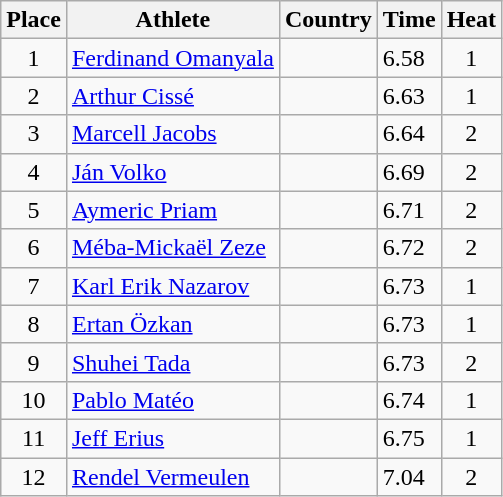<table class="wikitable">
<tr>
<th>Place</th>
<th>Athlete</th>
<th>Country</th>
<th>Time</th>
<th>Heat</th>
</tr>
<tr>
<td align=center>1</td>
<td><a href='#'>Ferdinand Omanyala</a></td>
<td></td>
<td>6.58</td>
<td align=center>1</td>
</tr>
<tr>
<td align=center>2</td>
<td><a href='#'>Arthur Cissé</a></td>
<td></td>
<td>6.63</td>
<td align=center>1</td>
</tr>
<tr>
<td align=center>3</td>
<td><a href='#'>Marcell Jacobs</a></td>
<td></td>
<td>6.64</td>
<td align=center>2</td>
</tr>
<tr>
<td align=center>4</td>
<td><a href='#'>Ján Volko</a></td>
<td></td>
<td>6.69</td>
<td align=center>2</td>
</tr>
<tr>
<td align=center>5</td>
<td><a href='#'>Aymeric Priam</a></td>
<td></td>
<td>6.71</td>
<td align=center>2</td>
</tr>
<tr>
<td align=center>6</td>
<td><a href='#'>Méba-Mickaël Zeze</a></td>
<td></td>
<td>6.72</td>
<td align=center>2</td>
</tr>
<tr>
<td align=center>7</td>
<td><a href='#'>Karl Erik Nazarov</a></td>
<td></td>
<td>6.73</td>
<td align=center>1</td>
</tr>
<tr>
<td align=center>8</td>
<td><a href='#'>Ertan Özkan</a></td>
<td></td>
<td>6.73</td>
<td align=center>1</td>
</tr>
<tr>
<td align=center>9</td>
<td><a href='#'>Shuhei Tada</a></td>
<td></td>
<td>6.73</td>
<td align=center>2</td>
</tr>
<tr>
<td align=center>10</td>
<td><a href='#'>Pablo Matéo</a></td>
<td></td>
<td>6.74</td>
<td align=center>1</td>
</tr>
<tr>
<td align=center>11</td>
<td><a href='#'>Jeff Erius</a></td>
<td></td>
<td>6.75</td>
<td align=center>1</td>
</tr>
<tr>
<td align=center>12</td>
<td><a href='#'>Rendel Vermeulen</a></td>
<td></td>
<td>7.04</td>
<td align=center>2</td>
</tr>
</table>
